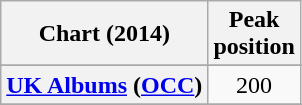<table class="wikitable sortable plainrowheaders">
<tr>
<th>Chart (2014)</th>
<th>Peak<br>position</th>
</tr>
<tr>
</tr>
<tr>
</tr>
<tr>
</tr>
<tr>
<th scope="row"><a href='#'>UK Albums</a> (<a href='#'>OCC</a>)</th>
<td align="center">200</td>
</tr>
<tr>
</tr>
<tr>
</tr>
</table>
